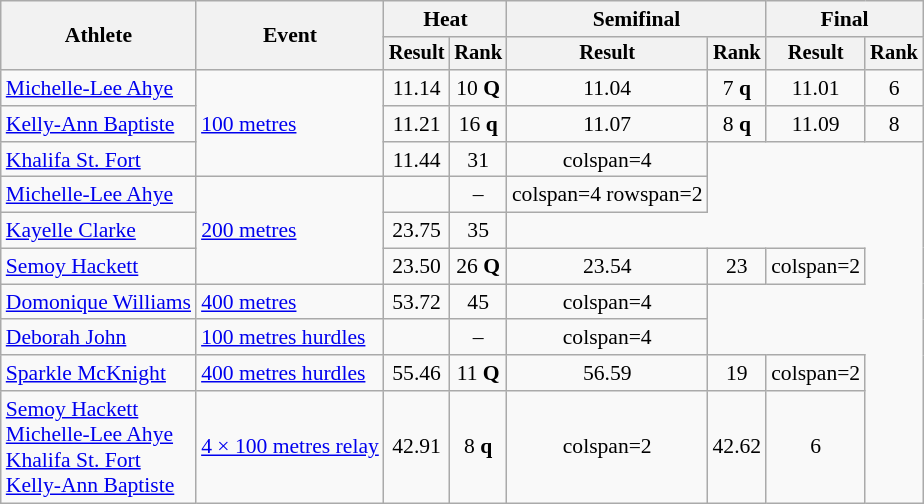<table class=wikitable style=font-size:90%>
<tr>
<th rowspan=2>Athlete</th>
<th rowspan=2>Event</th>
<th colspan=2>Heat</th>
<th colspan=2>Semifinal</th>
<th colspan=2>Final</th>
</tr>
<tr style=font-size:95%>
<th>Result</th>
<th>Rank</th>
<th>Result</th>
<th>Rank</th>
<th>Result</th>
<th>Rank</th>
</tr>
<tr align=center>
<td align=left><a href='#'>Michelle-Lee Ahye</a></td>
<td align=left rowspan=3><a href='#'>100 metres</a></td>
<td>11.14</td>
<td>10 <strong>Q</strong></td>
<td>11.04</td>
<td>7 <strong>q</strong></td>
<td>11.01</td>
<td>6</td>
</tr>
<tr align=center>
<td align=left><a href='#'>Kelly-Ann Baptiste</a></td>
<td>11.21</td>
<td>16 <strong>q</strong></td>
<td>11.07</td>
<td>8 <strong>q</strong></td>
<td>11.09</td>
<td>8</td>
</tr>
<tr align=center>
<td align=left><a href='#'>Khalifa St. Fort</a></td>
<td>11.44</td>
<td>31</td>
<td>colspan=4 </td>
</tr>
<tr align=center>
<td align=left><a href='#'>Michelle-Lee Ahye</a></td>
<td align=left rowspan=3><a href='#'>200 metres</a></td>
<td></td>
<td>–</td>
<td>colspan=4 rowspan=2 </td>
</tr>
<tr align=center>
<td align=left><a href='#'>Kayelle Clarke</a></td>
<td>23.75</td>
<td>35</td>
</tr>
<tr align=center>
<td align=left><a href='#'>Semoy Hackett</a></td>
<td>23.50</td>
<td>26 <strong>Q</strong></td>
<td>23.54</td>
<td>23</td>
<td>colspan=2 </td>
</tr>
<tr align=center>
<td align=left><a href='#'>Domonique Williams</a></td>
<td align=left><a href='#'>400 metres</a></td>
<td>53.72</td>
<td>45</td>
<td>colspan=4 </td>
</tr>
<tr align=center>
<td align=left><a href='#'>Deborah John</a></td>
<td align=left><a href='#'>100 metres hurdles</a></td>
<td></td>
<td>–</td>
<td>colspan=4 </td>
</tr>
<tr align=center>
<td align=left><a href='#'>Sparkle McKnight</a></td>
<td align=left><a href='#'>400 metres hurdles</a></td>
<td>55.46 <strong></strong></td>
<td>11 <strong>Q</strong></td>
<td>56.59</td>
<td>19</td>
<td>colspan=2 </td>
</tr>
<tr align=center>
<td align=left><a href='#'>Semoy Hackett</a><br><a href='#'>Michelle-Lee Ahye</a><br><a href='#'>Khalifa St. Fort</a><br><a href='#'>Kelly-Ann Baptiste</a></td>
<td align=left><a href='#'>4 × 100 metres relay</a></td>
<td>42.91 <strong></strong></td>
<td>8 <strong>q</strong></td>
<td>colspan=2 </td>
<td>42.62 <strong></strong></td>
<td>6</td>
</tr>
</table>
